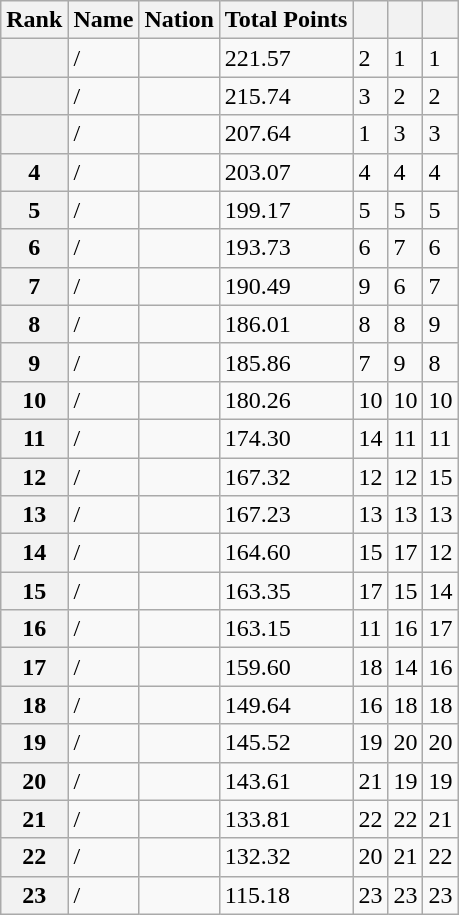<table class="wikitable sortable">
<tr>
<th>Rank</th>
<th>Name</th>
<th>Nation</th>
<th>Total Points</th>
<th></th>
<th></th>
<th></th>
</tr>
<tr>
<th></th>
<td> / </td>
<td></td>
<td>221.57</td>
<td>2</td>
<td>1</td>
<td>1</td>
</tr>
<tr>
<th></th>
<td> / </td>
<td></td>
<td>215.74</td>
<td>3</td>
<td>2</td>
<td>2</td>
</tr>
<tr>
<th></th>
<td> / </td>
<td></td>
<td>207.64</td>
<td>1</td>
<td>3</td>
<td>3</td>
</tr>
<tr>
<th>4</th>
<td> / </td>
<td></td>
<td>203.07</td>
<td>4</td>
<td>4</td>
<td>4</td>
</tr>
<tr>
<th>5</th>
<td> / </td>
<td></td>
<td>199.17</td>
<td>5</td>
<td>5</td>
<td>5</td>
</tr>
<tr>
<th>6</th>
<td> / </td>
<td></td>
<td>193.73</td>
<td>6</td>
<td>7</td>
<td>6</td>
</tr>
<tr>
<th>7</th>
<td> / </td>
<td></td>
<td>190.49</td>
<td>9</td>
<td>6</td>
<td>7</td>
</tr>
<tr>
<th>8</th>
<td> / </td>
<td></td>
<td>186.01</td>
<td>8</td>
<td>8</td>
<td>9</td>
</tr>
<tr>
<th>9</th>
<td> / </td>
<td></td>
<td>185.86</td>
<td>7</td>
<td>9</td>
<td>8</td>
</tr>
<tr>
<th>10</th>
<td> / </td>
<td></td>
<td>180.26</td>
<td>10</td>
<td>10</td>
<td>10</td>
</tr>
<tr>
<th>11</th>
<td> / </td>
<td></td>
<td>174.30</td>
<td>14</td>
<td>11</td>
<td>11</td>
</tr>
<tr>
<th>12</th>
<td> / </td>
<td></td>
<td>167.32</td>
<td>12</td>
<td>12</td>
<td>15</td>
</tr>
<tr>
<th>13</th>
<td> / </td>
<td></td>
<td>167.23</td>
<td>13</td>
<td>13</td>
<td>13</td>
</tr>
<tr>
<th>14</th>
<td> / </td>
<td></td>
<td>164.60</td>
<td>15</td>
<td>17</td>
<td>12</td>
</tr>
<tr>
<th>15</th>
<td> / </td>
<td></td>
<td>163.35</td>
<td>17</td>
<td>15</td>
<td>14</td>
</tr>
<tr>
<th>16</th>
<td> / </td>
<td></td>
<td>163.15</td>
<td>11</td>
<td>16</td>
<td>17</td>
</tr>
<tr>
<th>17</th>
<td> / </td>
<td></td>
<td>159.60</td>
<td>18</td>
<td>14</td>
<td>16</td>
</tr>
<tr>
<th>18</th>
<td> / </td>
<td></td>
<td>149.64</td>
<td>16</td>
<td>18</td>
<td>18</td>
</tr>
<tr>
<th>19</th>
<td> / </td>
<td></td>
<td>145.52</td>
<td>19</td>
<td>20</td>
<td>20</td>
</tr>
<tr>
<th>20</th>
<td> / </td>
<td></td>
<td>143.61</td>
<td>21</td>
<td>19</td>
<td>19</td>
</tr>
<tr>
<th>21</th>
<td> / </td>
<td></td>
<td>133.81</td>
<td>22</td>
<td>22</td>
<td>21</td>
</tr>
<tr>
<th>22</th>
<td> / </td>
<td></td>
<td>132.32</td>
<td>20</td>
<td>21</td>
<td>22</td>
</tr>
<tr>
<th>23</th>
<td> / </td>
<td></td>
<td>115.18</td>
<td>23</td>
<td>23</td>
<td>23</td>
</tr>
</table>
